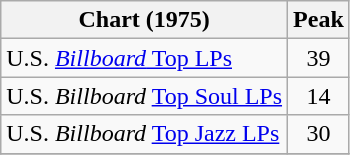<table class="wikitable">
<tr>
<th>Chart (1975)</th>
<th>Peak<br></th>
</tr>
<tr>
<td>U.S. <a href='#'><em>Billboard</em> Top LPs</a></td>
<td align="center">39</td>
</tr>
<tr>
<td>U.S. <em>Billboard</em> <a href='#'>Top Soul LPs</a></td>
<td align="center">14</td>
</tr>
<tr>
<td>U.S. <em>Billboard</em> <a href='#'>Top Jazz LPs</a></td>
<td align="center">30</td>
</tr>
<tr>
</tr>
</table>
